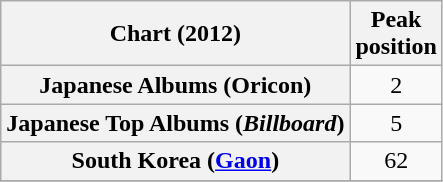<table class="wikitable plainrowheaders" style="text-align:center;">
<tr>
<th>Chart (2012)</th>
<th>Peak<br>position</th>
</tr>
<tr>
<th scope="row">Japanese Albums (Oricon)</th>
<td>2</td>
</tr>
<tr>
<th scope="row">Japanese Top Albums (<em>Billboard</em>)<br></th>
<td>5</td>
</tr>
<tr>
<th scope="row">South Korea (<a href='#'>Gaon</a>)<br></th>
<td>62</td>
</tr>
<tr>
</tr>
</table>
